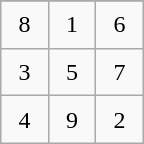<table class="wikitable" style="margin-left:auto;margin-right:auto;text-align:center;width:6em;height:6em;table-layout:fixed;">
<tr>
</tr>
<tr>
<td>8</td>
<td>1</td>
<td>6</td>
</tr>
<tr>
<td>3</td>
<td>5</td>
<td>7</td>
</tr>
<tr>
<td>4</td>
<td>9</td>
<td>2</td>
</tr>
</table>
